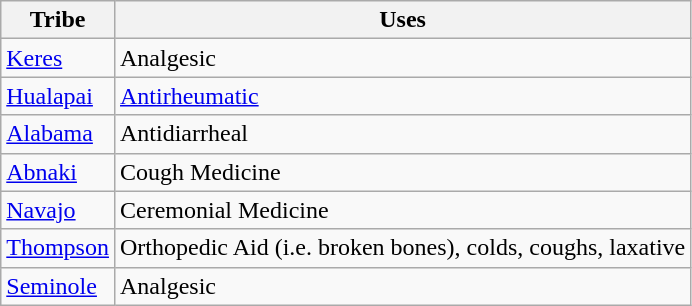<table class="wikitable">
<tr>
<th>Tribe</th>
<th>Uses</th>
</tr>
<tr>
<td><a href='#'>Keres</a></td>
<td>Analgesic</td>
</tr>
<tr>
<td><a href='#'>Hualapai</a></td>
<td><a href='#'>Antirheumatic</a></td>
</tr>
<tr>
<td><a href='#'>Alabama</a></td>
<td>Antidiarrheal</td>
</tr>
<tr>
<td><a href='#'>Abnaki</a></td>
<td>Cough Medicine</td>
</tr>
<tr>
<td><a href='#'>Navajo</a></td>
<td>Ceremonial Medicine</td>
</tr>
<tr>
<td><a href='#'>Thompson</a></td>
<td>Orthopedic Aid (i.e. broken bones), colds, coughs, laxative</td>
</tr>
<tr>
<td><a href='#'>Seminole</a></td>
<td>Analgesic</td>
</tr>
</table>
